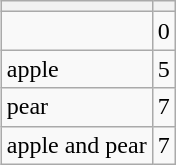<table class="wikitable" style="float:right">
<tr>
<th></th>
<th></th>
</tr>
<tr>
<td></td>
<td>0</td>
</tr>
<tr>
<td>apple</td>
<td>5</td>
</tr>
<tr>
<td>pear</td>
<td>7</td>
</tr>
<tr>
<td>apple and pear</td>
<td>7</td>
</tr>
</table>
